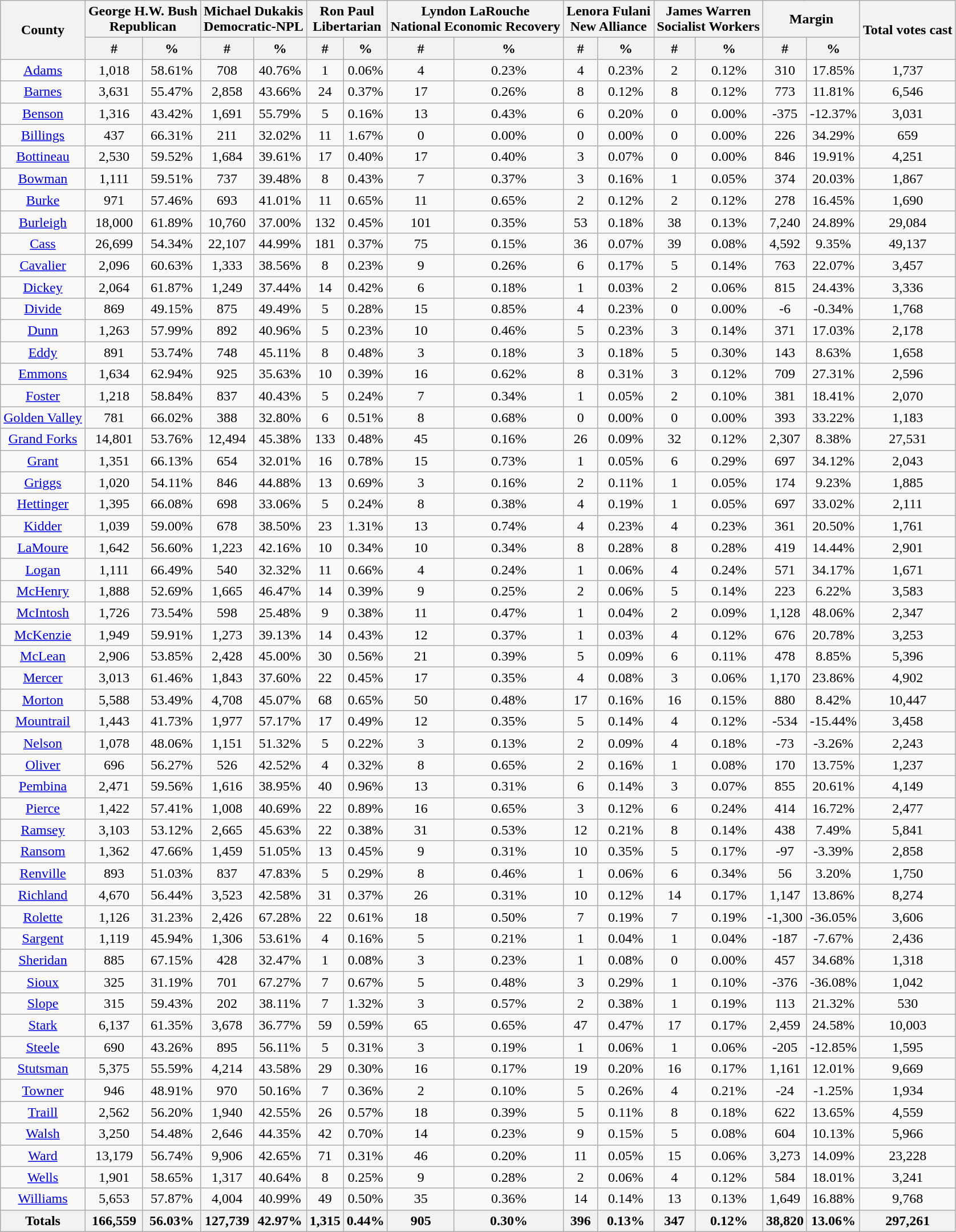<table class="wikitable sortable">
<tr>
<th rowspan="2">County</th>
<th colspan="2">George H.W. Bush<br>Republican</th>
<th colspan="2">Michael Dukakis<br>Democratic-NPL</th>
<th colspan="2">Ron Paul<br>Libertarian</th>
<th colspan="2">Lyndon LaRouche<br>National Economic Recovery</th>
<th colspan="2">Lenora Fulani<br>New Alliance</th>
<th colspan="2">James Warren<br>Socialist Workers</th>
<th colspan="2">Margin</th>
<th rowspan="2">Total votes cast</th>
</tr>
<tr style="text-align:center;">
<th data-sort-type="number">#</th>
<th data-sort-type="number">%</th>
<th data-sort-type="number">#</th>
<th data-sort-type="number">%</th>
<th data-sort-type="number">#</th>
<th data-sort-type="number">%</th>
<th data-sort-type="number">#</th>
<th data-sort-type="number">%</th>
<th data-sort-type="number">#</th>
<th data-sort-type="number">%</th>
<th data-sort-type="number">#</th>
<th data-sort-type="number">%</th>
<th data-sort-type="number">#</th>
<th data-sort-type="number">%</th>
</tr>
<tr style="text-align:center;">
<td><a href='#'>Adams</a></td>
<td>1,018</td>
<td>58.61%</td>
<td>708</td>
<td>40.76%</td>
<td>1</td>
<td>0.06%</td>
<td>4</td>
<td>0.23%</td>
<td>4</td>
<td>0.23%</td>
<td>2</td>
<td>0.12%</td>
<td>310</td>
<td>17.85%</td>
<td>1,737</td>
</tr>
<tr style="text-align:center;">
<td><a href='#'>Barnes</a></td>
<td>3,631</td>
<td>55.47%</td>
<td>2,858</td>
<td>43.66%</td>
<td>24</td>
<td>0.37%</td>
<td>17</td>
<td>0.26%</td>
<td>8</td>
<td>0.12%</td>
<td>8</td>
<td>0.12%</td>
<td>773</td>
<td>11.81%</td>
<td>6,546</td>
</tr>
<tr style="text-align:center;">
<td><a href='#'>Benson</a></td>
<td>1,316</td>
<td>43.42%</td>
<td>1,691</td>
<td>55.79%</td>
<td>5</td>
<td>0.16%</td>
<td>13</td>
<td>0.43%</td>
<td>6</td>
<td>0.20%</td>
<td>0</td>
<td>0.00%</td>
<td>-375</td>
<td>-12.37%</td>
<td>3,031</td>
</tr>
<tr style="text-align:center;">
<td><a href='#'>Billings</a></td>
<td>437</td>
<td>66.31%</td>
<td>211</td>
<td>32.02%</td>
<td>11</td>
<td>1.67%</td>
<td>0</td>
<td>0.00%</td>
<td>0</td>
<td>0.00%</td>
<td>0</td>
<td>0.00%</td>
<td>226</td>
<td>34.29%</td>
<td>659</td>
</tr>
<tr style="text-align:center;">
<td><a href='#'>Bottineau</a></td>
<td>2,530</td>
<td>59.52%</td>
<td>1,684</td>
<td>39.61%</td>
<td>17</td>
<td>0.40%</td>
<td>17</td>
<td>0.40%</td>
<td>3</td>
<td>0.07%</td>
<td>0</td>
<td>0.00%</td>
<td>846</td>
<td>19.91%</td>
<td>4,251</td>
</tr>
<tr style="text-align:center;">
<td><a href='#'>Bowman</a></td>
<td>1,111</td>
<td>59.51%</td>
<td>737</td>
<td>39.48%</td>
<td>8</td>
<td>0.43%</td>
<td>7</td>
<td>0.37%</td>
<td>3</td>
<td>0.16%</td>
<td>1</td>
<td>0.05%</td>
<td>374</td>
<td>20.03%</td>
<td>1,867</td>
</tr>
<tr style="text-align:center;">
<td><a href='#'>Burke</a></td>
<td>971</td>
<td>57.46%</td>
<td>693</td>
<td>41.01%</td>
<td>11</td>
<td>0.65%</td>
<td>11</td>
<td>0.65%</td>
<td>2</td>
<td>0.12%</td>
<td>2</td>
<td>0.12%</td>
<td>278</td>
<td>16.45%</td>
<td>1,690</td>
</tr>
<tr style="text-align:center;">
<td><a href='#'>Burleigh</a></td>
<td>18,000</td>
<td>61.89%</td>
<td>10,760</td>
<td>37.00%</td>
<td>132</td>
<td>0.45%</td>
<td>101</td>
<td>0.35%</td>
<td>53</td>
<td>0.18%</td>
<td>38</td>
<td>0.13%</td>
<td>7,240</td>
<td>24.89%</td>
<td>29,084</td>
</tr>
<tr style="text-align:center;">
<td><a href='#'>Cass</a></td>
<td>26,699</td>
<td>54.34%</td>
<td>22,107</td>
<td>44.99%</td>
<td>181</td>
<td>0.37%</td>
<td>75</td>
<td>0.15%</td>
<td>36</td>
<td>0.07%</td>
<td>39</td>
<td>0.08%</td>
<td>4,592</td>
<td>9.35%</td>
<td>49,137</td>
</tr>
<tr style="text-align:center;">
<td><a href='#'>Cavalier</a></td>
<td>2,096</td>
<td>60.63%</td>
<td>1,333</td>
<td>38.56%</td>
<td>8</td>
<td>0.23%</td>
<td>9</td>
<td>0.26%</td>
<td>6</td>
<td>0.17%</td>
<td>5</td>
<td>0.14%</td>
<td>763</td>
<td>22.07%</td>
<td>3,457</td>
</tr>
<tr style="text-align:center;">
<td><a href='#'>Dickey</a></td>
<td>2,064</td>
<td>61.87%</td>
<td>1,249</td>
<td>37.44%</td>
<td>14</td>
<td>0.42%</td>
<td>6</td>
<td>0.18%</td>
<td>1</td>
<td>0.03%</td>
<td>2</td>
<td>0.06%</td>
<td>815</td>
<td>24.43%</td>
<td>3,336</td>
</tr>
<tr style="text-align:center;">
<td><a href='#'>Divide</a></td>
<td>869</td>
<td>49.15%</td>
<td>875</td>
<td>49.49%</td>
<td>5</td>
<td>0.28%</td>
<td>15</td>
<td>0.85%</td>
<td>4</td>
<td>0.23%</td>
<td>0</td>
<td>0.00%</td>
<td>-6</td>
<td>-0.34%</td>
<td>1,768</td>
</tr>
<tr style="text-align:center;">
<td><a href='#'>Dunn</a></td>
<td>1,263</td>
<td>57.99%</td>
<td>892</td>
<td>40.96%</td>
<td>5</td>
<td>0.23%</td>
<td>10</td>
<td>0.46%</td>
<td>5</td>
<td>0.23%</td>
<td>3</td>
<td>0.14%</td>
<td>371</td>
<td>17.03%</td>
<td>2,178</td>
</tr>
<tr style="text-align:center;">
<td><a href='#'>Eddy</a></td>
<td>891</td>
<td>53.74%</td>
<td>748</td>
<td>45.11%</td>
<td>8</td>
<td>0.48%</td>
<td>3</td>
<td>0.18%</td>
<td>3</td>
<td>0.18%</td>
<td>5</td>
<td>0.30%</td>
<td>143</td>
<td>8.63%</td>
<td>1,658</td>
</tr>
<tr style="text-align:center;">
<td><a href='#'>Emmons</a></td>
<td>1,634</td>
<td>62.94%</td>
<td>925</td>
<td>35.63%</td>
<td>10</td>
<td>0.39%</td>
<td>16</td>
<td>0.62%</td>
<td>8</td>
<td>0.31%</td>
<td>3</td>
<td>0.12%</td>
<td>709</td>
<td>27.31%</td>
<td>2,596</td>
</tr>
<tr style="text-align:center;">
<td><a href='#'>Foster</a></td>
<td>1,218</td>
<td>58.84%</td>
<td>837</td>
<td>40.43%</td>
<td>5</td>
<td>0.24%</td>
<td>7</td>
<td>0.34%</td>
<td>1</td>
<td>0.05%</td>
<td>2</td>
<td>0.10%</td>
<td>381</td>
<td>18.41%</td>
<td>2,070</td>
</tr>
<tr style="text-align:center;">
<td><a href='#'>Golden Valley</a></td>
<td>781</td>
<td>66.02%</td>
<td>388</td>
<td>32.80%</td>
<td>6</td>
<td>0.51%</td>
<td>8</td>
<td>0.68%</td>
<td>0</td>
<td>0.00%</td>
<td>0</td>
<td>0.00%</td>
<td>393</td>
<td>33.22%</td>
<td>1,183</td>
</tr>
<tr style="text-align:center;">
<td><a href='#'>Grand Forks</a></td>
<td>14,801</td>
<td>53.76%</td>
<td>12,494</td>
<td>45.38%</td>
<td>133</td>
<td>0.48%</td>
<td>45</td>
<td>0.16%</td>
<td>26</td>
<td>0.09%</td>
<td>32</td>
<td>0.12%</td>
<td>2,307</td>
<td>8.38%</td>
<td>27,531</td>
</tr>
<tr style="text-align:center;">
<td><a href='#'>Grant</a></td>
<td>1,351</td>
<td>66.13%</td>
<td>654</td>
<td>32.01%</td>
<td>16</td>
<td>0.78%</td>
<td>15</td>
<td>0.73%</td>
<td>1</td>
<td>0.05%</td>
<td>6</td>
<td>0.29%</td>
<td>697</td>
<td>34.12%</td>
<td>2,043</td>
</tr>
<tr style="text-align:center;">
<td><a href='#'>Griggs</a></td>
<td>1,020</td>
<td>54.11%</td>
<td>846</td>
<td>44.88%</td>
<td>13</td>
<td>0.69%</td>
<td>3</td>
<td>0.16%</td>
<td>2</td>
<td>0.11%</td>
<td>1</td>
<td>0.05%</td>
<td>174</td>
<td>9.23%</td>
<td>1,885</td>
</tr>
<tr style="text-align:center;">
<td><a href='#'>Hettinger</a></td>
<td>1,395</td>
<td>66.08%</td>
<td>698</td>
<td>33.06%</td>
<td>5</td>
<td>0.24%</td>
<td>8</td>
<td>0.38%</td>
<td>4</td>
<td>0.19%</td>
<td>1</td>
<td>0.05%</td>
<td>697</td>
<td>33.02%</td>
<td>2,111</td>
</tr>
<tr style="text-align:center;">
<td><a href='#'>Kidder</a></td>
<td>1,039</td>
<td>59.00%</td>
<td>678</td>
<td>38.50%</td>
<td>23</td>
<td>1.31%</td>
<td>13</td>
<td>0.74%</td>
<td>4</td>
<td>0.23%</td>
<td>4</td>
<td>0.23%</td>
<td>361</td>
<td>20.50%</td>
<td>1,761</td>
</tr>
<tr style="text-align:center;">
<td><a href='#'>LaMoure</a></td>
<td>1,642</td>
<td>56.60%</td>
<td>1,223</td>
<td>42.16%</td>
<td>10</td>
<td>0.34%</td>
<td>10</td>
<td>0.34%</td>
<td>8</td>
<td>0.28%</td>
<td>8</td>
<td>0.28%</td>
<td>419</td>
<td>14.44%</td>
<td>2,901</td>
</tr>
<tr style="text-align:center;">
<td><a href='#'>Logan</a></td>
<td>1,111</td>
<td>66.49%</td>
<td>540</td>
<td>32.32%</td>
<td>11</td>
<td>0.66%</td>
<td>4</td>
<td>0.24%</td>
<td>1</td>
<td>0.06%</td>
<td>4</td>
<td>0.24%</td>
<td>571</td>
<td>34.17%</td>
<td>1,671</td>
</tr>
<tr style="text-align:center;">
<td><a href='#'>McHenry</a></td>
<td>1,888</td>
<td>52.69%</td>
<td>1,665</td>
<td>46.47%</td>
<td>14</td>
<td>0.39%</td>
<td>9</td>
<td>0.25%</td>
<td>2</td>
<td>0.06%</td>
<td>5</td>
<td>0.14%</td>
<td>223</td>
<td>6.22%</td>
<td>3,583</td>
</tr>
<tr style="text-align:center;">
<td><a href='#'>McIntosh</a></td>
<td>1,726</td>
<td>73.54%</td>
<td>598</td>
<td>25.48%</td>
<td>9</td>
<td>0.38%</td>
<td>11</td>
<td>0.47%</td>
<td>1</td>
<td>0.04%</td>
<td>2</td>
<td>0.09%</td>
<td>1,128</td>
<td>48.06%</td>
<td>2,347</td>
</tr>
<tr style="text-align:center;">
<td><a href='#'>McKenzie</a></td>
<td>1,949</td>
<td>59.91%</td>
<td>1,273</td>
<td>39.13%</td>
<td>14</td>
<td>0.43%</td>
<td>12</td>
<td>0.37%</td>
<td>1</td>
<td>0.03%</td>
<td>4</td>
<td>0.12%</td>
<td>676</td>
<td>20.78%</td>
<td>3,253</td>
</tr>
<tr style="text-align:center;">
<td><a href='#'>McLean</a></td>
<td>2,906</td>
<td>53.85%</td>
<td>2,428</td>
<td>45.00%</td>
<td>30</td>
<td>0.56%</td>
<td>21</td>
<td>0.39%</td>
<td>5</td>
<td>0.09%</td>
<td>6</td>
<td>0.11%</td>
<td>478</td>
<td>8.85%</td>
<td>5,396</td>
</tr>
<tr style="text-align:center;">
<td><a href='#'>Mercer</a></td>
<td>3,013</td>
<td>61.46%</td>
<td>1,843</td>
<td>37.60%</td>
<td>22</td>
<td>0.45%</td>
<td>17</td>
<td>0.35%</td>
<td>4</td>
<td>0.08%</td>
<td>3</td>
<td>0.06%</td>
<td>1,170</td>
<td>23.86%</td>
<td>4,902</td>
</tr>
<tr style="text-align:center;">
<td><a href='#'>Morton</a></td>
<td>5,588</td>
<td>53.49%</td>
<td>4,708</td>
<td>45.07%</td>
<td>68</td>
<td>0.65%</td>
<td>50</td>
<td>0.48%</td>
<td>17</td>
<td>0.16%</td>
<td>16</td>
<td>0.15%</td>
<td>880</td>
<td>8.42%</td>
<td>10,447</td>
</tr>
<tr style="text-align:center;">
<td><a href='#'>Mountrail</a></td>
<td>1,443</td>
<td>41.73%</td>
<td>1,977</td>
<td>57.17%</td>
<td>17</td>
<td>0.49%</td>
<td>12</td>
<td>0.35%</td>
<td>5</td>
<td>0.14%</td>
<td>4</td>
<td>0.12%</td>
<td>-534</td>
<td>-15.44%</td>
<td>3,458</td>
</tr>
<tr style="text-align:center;">
<td><a href='#'>Nelson</a></td>
<td>1,078</td>
<td>48.06%</td>
<td>1,151</td>
<td>51.32%</td>
<td>5</td>
<td>0.22%</td>
<td>3</td>
<td>0.13%</td>
<td>2</td>
<td>0.09%</td>
<td>4</td>
<td>0.18%</td>
<td>-73</td>
<td>-3.26%</td>
<td>2,243</td>
</tr>
<tr style="text-align:center;">
<td><a href='#'>Oliver</a></td>
<td>696</td>
<td>56.27%</td>
<td>526</td>
<td>42.52%</td>
<td>4</td>
<td>0.32%</td>
<td>8</td>
<td>0.65%</td>
<td>2</td>
<td>0.16%</td>
<td>1</td>
<td>0.08%</td>
<td>170</td>
<td>13.75%</td>
<td>1,237</td>
</tr>
<tr style="text-align:center;">
<td><a href='#'>Pembina</a></td>
<td>2,471</td>
<td>59.56%</td>
<td>1,616</td>
<td>38.95%</td>
<td>40</td>
<td>0.96%</td>
<td>13</td>
<td>0.31%</td>
<td>6</td>
<td>0.14%</td>
<td>3</td>
<td>0.07%</td>
<td>855</td>
<td>20.61%</td>
<td>4,149</td>
</tr>
<tr style="text-align:center;">
<td><a href='#'>Pierce</a></td>
<td>1,422</td>
<td>57.41%</td>
<td>1,008</td>
<td>40.69%</td>
<td>22</td>
<td>0.89%</td>
<td>16</td>
<td>0.65%</td>
<td>3</td>
<td>0.12%</td>
<td>6</td>
<td>0.24%</td>
<td>414</td>
<td>16.72%</td>
<td>2,477</td>
</tr>
<tr style="text-align:center;">
<td><a href='#'>Ramsey</a></td>
<td>3,103</td>
<td>53.12%</td>
<td>2,665</td>
<td>45.63%</td>
<td>22</td>
<td>0.38%</td>
<td>31</td>
<td>0.53%</td>
<td>12</td>
<td>0.21%</td>
<td>8</td>
<td>0.14%</td>
<td>438</td>
<td>7.49%</td>
<td>5,841</td>
</tr>
<tr style="text-align:center;">
<td><a href='#'>Ransom</a></td>
<td>1,362</td>
<td>47.66%</td>
<td>1,459</td>
<td>51.05%</td>
<td>13</td>
<td>0.45%</td>
<td>9</td>
<td>0.31%</td>
<td>10</td>
<td>0.35%</td>
<td>5</td>
<td>0.17%</td>
<td>-97</td>
<td>-3.39%</td>
<td>2,858</td>
</tr>
<tr style="text-align:center;">
<td><a href='#'>Renville</a></td>
<td>893</td>
<td>51.03%</td>
<td>837</td>
<td>47.83%</td>
<td>5</td>
<td>0.29%</td>
<td>8</td>
<td>0.46%</td>
<td>1</td>
<td>0.06%</td>
<td>6</td>
<td>0.34%</td>
<td>56</td>
<td>3.20%</td>
<td>1,750</td>
</tr>
<tr style="text-align:center;">
<td><a href='#'>Richland</a></td>
<td>4,670</td>
<td>56.44%</td>
<td>3,523</td>
<td>42.58%</td>
<td>31</td>
<td>0.37%</td>
<td>26</td>
<td>0.31%</td>
<td>10</td>
<td>0.12%</td>
<td>14</td>
<td>0.17%</td>
<td>1,147</td>
<td>13.86%</td>
<td>8,274</td>
</tr>
<tr style="text-align:center;">
<td><a href='#'>Rolette</a></td>
<td>1,126</td>
<td>31.23%</td>
<td>2,426</td>
<td>67.28%</td>
<td>22</td>
<td>0.61%</td>
<td>18</td>
<td>0.50%</td>
<td>7</td>
<td>0.19%</td>
<td>7</td>
<td>0.19%</td>
<td>-1,300</td>
<td>-36.05%</td>
<td>3,606</td>
</tr>
<tr style="text-align:center;">
<td><a href='#'>Sargent</a></td>
<td>1,119</td>
<td>45.94%</td>
<td>1,306</td>
<td>53.61%</td>
<td>4</td>
<td>0.16%</td>
<td>5</td>
<td>0.21%</td>
<td>1</td>
<td>0.04%</td>
<td>1</td>
<td>0.04%</td>
<td>-187</td>
<td>-7.67%</td>
<td>2,436</td>
</tr>
<tr style="text-align:center;">
<td><a href='#'>Sheridan</a></td>
<td>885</td>
<td>67.15%</td>
<td>428</td>
<td>32.47%</td>
<td>1</td>
<td>0.08%</td>
<td>3</td>
<td>0.23%</td>
<td>1</td>
<td>0.08%</td>
<td>0</td>
<td>0.00%</td>
<td>457</td>
<td>34.68%</td>
<td>1,318</td>
</tr>
<tr style="text-align:center;">
<td><a href='#'>Sioux</a></td>
<td>325</td>
<td>31.19%</td>
<td>701</td>
<td>67.27%</td>
<td>7</td>
<td>0.67%</td>
<td>5</td>
<td>0.48%</td>
<td>3</td>
<td>0.29%</td>
<td>1</td>
<td>0.10%</td>
<td>-376</td>
<td>-36.08%</td>
<td>1,042</td>
</tr>
<tr style="text-align:center;">
<td><a href='#'>Slope</a></td>
<td>315</td>
<td>59.43%</td>
<td>202</td>
<td>38.11%</td>
<td>7</td>
<td>1.32%</td>
<td>3</td>
<td>0.57%</td>
<td>2</td>
<td>0.38%</td>
<td>1</td>
<td>0.19%</td>
<td>113</td>
<td>21.32%</td>
<td>530</td>
</tr>
<tr style="text-align:center;">
<td><a href='#'>Stark</a></td>
<td>6,137</td>
<td>61.35%</td>
<td>3,678</td>
<td>36.77%</td>
<td>59</td>
<td>0.59%</td>
<td>65</td>
<td>0.65%</td>
<td>47</td>
<td>0.47%</td>
<td>17</td>
<td>0.17%</td>
<td>2,459</td>
<td>24.58%</td>
<td>10,003</td>
</tr>
<tr style="text-align:center;">
<td><a href='#'>Steele</a></td>
<td>690</td>
<td>43.26%</td>
<td>895</td>
<td>56.11%</td>
<td>5</td>
<td>0.31%</td>
<td>3</td>
<td>0.19%</td>
<td>1</td>
<td>0.06%</td>
<td>1</td>
<td>0.06%</td>
<td>-205</td>
<td>-12.85%</td>
<td>1,595</td>
</tr>
<tr style="text-align:center;">
<td><a href='#'>Stutsman</a></td>
<td>5,375</td>
<td>55.59%</td>
<td>4,214</td>
<td>43.58%</td>
<td>29</td>
<td>0.30%</td>
<td>16</td>
<td>0.17%</td>
<td>19</td>
<td>0.20%</td>
<td>16</td>
<td>0.17%</td>
<td>1,161</td>
<td>12.01%</td>
<td>9,669</td>
</tr>
<tr style="text-align:center;">
<td><a href='#'>Towner</a></td>
<td>946</td>
<td>48.91%</td>
<td>970</td>
<td>50.16%</td>
<td>7</td>
<td>0.36%</td>
<td>2</td>
<td>0.10%</td>
<td>5</td>
<td>0.26%</td>
<td>4</td>
<td>0.21%</td>
<td>-24</td>
<td>-1.25%</td>
<td>1,934</td>
</tr>
<tr style="text-align:center;">
<td><a href='#'>Traill</a></td>
<td>2,562</td>
<td>56.20%</td>
<td>1,940</td>
<td>42.55%</td>
<td>26</td>
<td>0.57%</td>
<td>18</td>
<td>0.39%</td>
<td>5</td>
<td>0.11%</td>
<td>8</td>
<td>0.18%</td>
<td>622</td>
<td>13.65%</td>
<td>4,559</td>
</tr>
<tr style="text-align:center;">
<td><a href='#'>Walsh</a></td>
<td>3,250</td>
<td>54.48%</td>
<td>2,646</td>
<td>44.35%</td>
<td>42</td>
<td>0.70%</td>
<td>14</td>
<td>0.23%</td>
<td>9</td>
<td>0.15%</td>
<td>5</td>
<td>0.08%</td>
<td>604</td>
<td>10.13%</td>
<td>5,966</td>
</tr>
<tr style="text-align:center;">
<td><a href='#'>Ward</a></td>
<td>13,179</td>
<td>56.74%</td>
<td>9,906</td>
<td>42.65%</td>
<td>71</td>
<td>0.31%</td>
<td>46</td>
<td>0.20%</td>
<td>11</td>
<td>0.05%</td>
<td>15</td>
<td>0.06%</td>
<td>3,273</td>
<td>14.09%</td>
<td>23,228</td>
</tr>
<tr style="text-align:center;">
<td><a href='#'>Wells</a></td>
<td>1,901</td>
<td>58.65%</td>
<td>1,317</td>
<td>40.64%</td>
<td>8</td>
<td>0.25%</td>
<td>9</td>
<td>0.28%</td>
<td>2</td>
<td>0.06%</td>
<td>4</td>
<td>0.12%</td>
<td>584</td>
<td>18.01%</td>
<td>3,241</td>
</tr>
<tr style="text-align:center;">
<td><a href='#'>Williams</a></td>
<td>5,653</td>
<td>57.87%</td>
<td>4,004</td>
<td>40.99%</td>
<td>49</td>
<td>0.50%</td>
<td>35</td>
<td>0.36%</td>
<td>14</td>
<td>0.14%</td>
<td>13</td>
<td>0.13%</td>
<td>1,649</td>
<td>16.88%</td>
<td>9,768</td>
</tr>
<tr>
<th>Totals</th>
<th>166,559</th>
<th>56.03%</th>
<th>127,739</th>
<th>42.97%</th>
<th>1,315</th>
<th>0.44%</th>
<th>905</th>
<th>0.30%</th>
<th>396</th>
<th>0.13%</th>
<th>347</th>
<th>0.12%</th>
<th>38,820</th>
<th>13.06%</th>
<th>297,261</th>
</tr>
</table>
